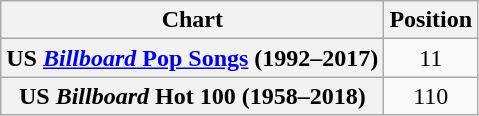<table class="wikitable plainrowheaders">
<tr>
<th scope="col">Chart</th>
<th scope="col">Position</th>
</tr>
<tr>
<th scope="row">US <a href='#'><em>Billboard</em> Pop Songs</a> (1992–2017)</th>
<td align="center">11</td>
</tr>
<tr>
<th scope="row">US <em>Billboard</em> Hot 100 (1958–2018)</th>
<td style="text-align:center;">110</td>
</tr>
</table>
